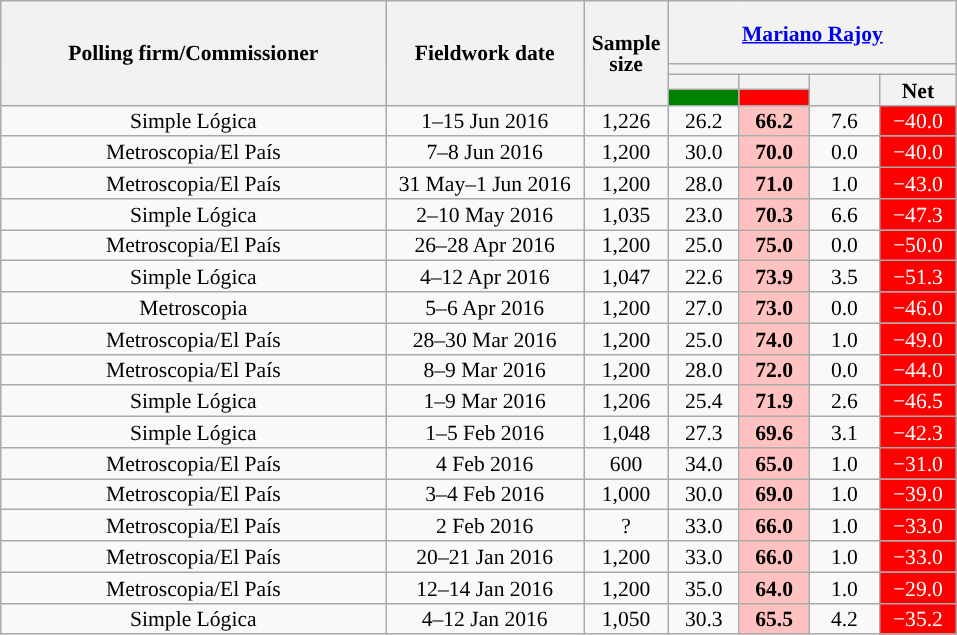<table class="wikitable collapsible collapsed" style="text-align:center; font-size:90%; line-height:14px;">
<tr style="height:42px;">
<th style="width:250px;" rowspan="4">Polling firm/Commissioner</th>
<th style="width:125px;" rowspan="4">Fieldwork date</th>
<th style="width:50px;" rowspan="4">Sample size</th>
<th style="width:185px;" colspan="4"><a href='#'>Mariano Rajoy</a><br></th>
</tr>
<tr>
<th colspan="4" style="background:"></th>
</tr>
<tr>
<th style="width:30px;"></th>
<th style="width:30px;"></th>
<th style="width:30px;" rowspan="2"></th>
<th style="width:30px;" rowspan="2">Net</th>
</tr>
<tr>
<th style="color:inherit;background:#008000;"></th>
<th style="color:inherit;background:#FF0000;"></th>
</tr>
<tr>
<td>Simple Lógica</td>
<td>1–15 Jun 2016</td>
<td>1,226</td>
<td>26.2</td>
<td style="background:#FFC2C1;"><strong>66.2</strong></td>
<td>7.6</td>
<td style="background:#FF0000; color:white;">−40.0</td>
</tr>
<tr>
<td>Metroscopia/El País</td>
<td>7–8 Jun 2016</td>
<td>1,200</td>
<td>30.0</td>
<td style="background:#FFC2C1;"><strong>70.0</strong></td>
<td>0.0</td>
<td style="background:#FF0000; color:white;">−40.0</td>
</tr>
<tr>
<td>Metroscopia/El País</td>
<td>31 May–1 Jun 2016</td>
<td>1,200</td>
<td>28.0</td>
<td style="background:#FFC2C1;"><strong>71.0</strong></td>
<td>1.0</td>
<td style="background:#FF0000; color:white;">−43.0</td>
</tr>
<tr>
<td>Simple Lógica</td>
<td>2–10 May 2016</td>
<td>1,035</td>
<td>23.0</td>
<td style="background:#FFC2C1;"><strong>70.3</strong></td>
<td>6.6</td>
<td style="background:#FF0000; color:white;">−47.3</td>
</tr>
<tr>
<td>Metroscopia/El País</td>
<td>26–28 Apr 2016</td>
<td>1,200</td>
<td>25.0</td>
<td style="background:#FFC2C1;"><strong>75.0</strong></td>
<td>0.0</td>
<td style="background:#FF0000; color:white;">−50.0</td>
</tr>
<tr>
<td>Simple Lógica</td>
<td>4–12 Apr 2016</td>
<td>1,047</td>
<td>22.6</td>
<td style="background:#FFC2C1;"><strong>73.9</strong></td>
<td>3.5</td>
<td style="background:#FF0000; color:white;">−51.3</td>
</tr>
<tr>
<td>Metroscopia</td>
<td>5–6 Apr 2016</td>
<td>1,200</td>
<td>27.0</td>
<td style="background:#FFC2C1;"><strong>73.0</strong></td>
<td>0.0</td>
<td style="background:#FF0000; color:white;">−46.0</td>
</tr>
<tr>
<td>Metroscopia/El País</td>
<td>28–30 Mar 2016</td>
<td>1,200</td>
<td>25.0</td>
<td style="background:#FFC2C1;"><strong>74.0</strong></td>
<td>1.0</td>
<td style="background:#FF0000; color:white;">−49.0</td>
</tr>
<tr>
<td>Metroscopia/El País</td>
<td>8–9 Mar 2016</td>
<td>1,200</td>
<td>28.0</td>
<td style="background:#FFC2C1;"><strong>72.0</strong></td>
<td>0.0</td>
<td style="background:#FF0000; color:white;">−44.0</td>
</tr>
<tr>
<td>Simple Lógica</td>
<td>1–9 Mar 2016</td>
<td>1,206</td>
<td>25.4</td>
<td style="background:#FFC2C1;"><strong>71.9</strong></td>
<td>2.6</td>
<td style="background:#FF0000; color:white;">−46.5</td>
</tr>
<tr>
<td>Simple Lógica</td>
<td>1–5 Feb 2016</td>
<td>1,048</td>
<td>27.3</td>
<td style="background:#FFC2C1;"><strong>69.6</strong></td>
<td>3.1</td>
<td style="background:#FF0000; color:white;">−42.3</td>
</tr>
<tr>
<td>Metroscopia/El País</td>
<td>4 Feb 2016</td>
<td>600</td>
<td>34.0</td>
<td style="background:#FFC2C1;"><strong>65.0</strong></td>
<td>1.0</td>
<td style="background:#FF0000; color:white;">−31.0</td>
</tr>
<tr>
<td>Metroscopia/El País</td>
<td>3–4 Feb 2016</td>
<td>1,000</td>
<td>30.0</td>
<td style="background:#FFC2C1;"><strong>69.0</strong></td>
<td>1.0</td>
<td style="background:#FF0000; color:white;">−39.0</td>
</tr>
<tr>
<td>Metroscopia/El País</td>
<td>2 Feb 2016</td>
<td>?</td>
<td>33.0</td>
<td style="background:#FFC2C1;"><strong>66.0</strong></td>
<td>1.0</td>
<td style="background:#FF0000; color:white;">−33.0</td>
</tr>
<tr>
<td>Metroscopia/El País</td>
<td>20–21 Jan 2016</td>
<td>1,200</td>
<td>33.0</td>
<td style="background:#FFC2C1;"><strong>66.0</strong></td>
<td>1.0</td>
<td style="background:#FF0000; color:white;">−33.0</td>
</tr>
<tr>
<td>Metroscopia/El País</td>
<td>12–14 Jan 2016</td>
<td>1,200</td>
<td>35.0</td>
<td style="background:#FFC2C1;"><strong>64.0</strong></td>
<td>1.0</td>
<td style="background:#FF0000; color:white;">−29.0</td>
</tr>
<tr>
<td>Simple Lógica</td>
<td>4–12 Jan 2016</td>
<td>1,050</td>
<td>30.3</td>
<td style="background:#FFC2C1;"><strong>65.5</strong></td>
<td>4.2</td>
<td style="background:#FF0000; color:white;">−35.2</td>
</tr>
</table>
